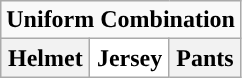<table class="wikitable">
<tr>
<td align="center" Colspan="3"><strong>Uniform Combination</strong></td>
</tr>
<tr align="center">
<th>Helmet</th>
<th style="background:#FFFFFF;">Jersey</th>
<th>Pants</th>
</tr>
</table>
